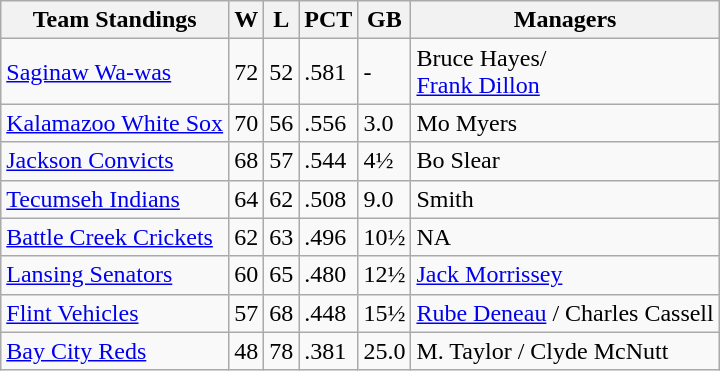<table class="wikitable">
<tr>
<th>Team Standings</th>
<th>W</th>
<th>L</th>
<th>PCT</th>
<th>GB</th>
<th>Managers</th>
</tr>
<tr>
<td><a href='#'>Saginaw Wa-was</a></td>
<td>72</td>
<td>52</td>
<td>.581</td>
<td>-</td>
<td>Bruce Hayes/<br><a href='#'>Frank Dillon</a></td>
</tr>
<tr>
<td><a href='#'>Kalamazoo White Sox</a></td>
<td>70</td>
<td>56</td>
<td>.556</td>
<td>3.0</td>
<td>Mo Myers</td>
</tr>
<tr>
<td><a href='#'>Jackson Convicts</a></td>
<td>68</td>
<td>57</td>
<td>.544</td>
<td>4½</td>
<td>Bo Slear</td>
</tr>
<tr>
<td><a href='#'>Tecumseh Indians</a></td>
<td>64</td>
<td>62</td>
<td>.508</td>
<td>9.0</td>
<td>Smith</td>
</tr>
<tr>
<td><a href='#'>Battle Creek Crickets</a></td>
<td>62</td>
<td>63</td>
<td>.496</td>
<td>10½</td>
<td>NA</td>
</tr>
<tr>
<td><a href='#'>Lansing Senators</a></td>
<td>60</td>
<td>65</td>
<td>.480</td>
<td>12½</td>
<td><a href='#'>Jack Morrissey</a></td>
</tr>
<tr>
<td><a href='#'>Flint Vehicles</a></td>
<td>57</td>
<td>68</td>
<td>.448</td>
<td>15½</td>
<td><a href='#'>Rube Deneau</a> / Charles Cassell</td>
</tr>
<tr>
<td><a href='#'>Bay City Reds</a></td>
<td>48</td>
<td>78</td>
<td>.381</td>
<td>25.0</td>
<td>M. Taylor / Clyde McNutt</td>
</tr>
</table>
